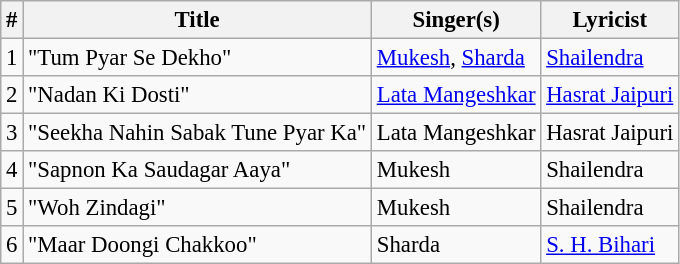<table class="wikitable" style="font-size:95%;">
<tr>
<th>#</th>
<th>Title</th>
<th>Singer(s)</th>
<th>Lyricist</th>
</tr>
<tr>
<td>1</td>
<td>"Tum Pyar Se Dekho"</td>
<td><a href='#'>Mukesh</a>, <a href='#'>Sharda</a></td>
<td><a href='#'>Shailendra</a></td>
</tr>
<tr>
<td>2</td>
<td>"Nadan Ki Dosti"</td>
<td><a href='#'>Lata Mangeshkar</a></td>
<td><a href='#'>Hasrat Jaipuri</a></td>
</tr>
<tr>
<td>3</td>
<td>"Seekha Nahin Sabak Tune Pyar Ka"</td>
<td>Lata Mangeshkar</td>
<td>Hasrat Jaipuri</td>
</tr>
<tr>
<td>4</td>
<td>"Sapnon Ka Saudagar Aaya"</td>
<td>Mukesh</td>
<td>Shailendra</td>
</tr>
<tr>
<td>5</td>
<td>"Woh Zindagi"</td>
<td>Mukesh</td>
<td>Shailendra</td>
</tr>
<tr>
<td>6</td>
<td>"Maar Doongi Chakkoo"</td>
<td>Sharda</td>
<td><a href='#'>S. H. Bihari</a></td>
</tr>
</table>
